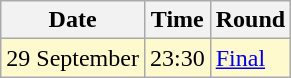<table class="wikitable">
<tr>
<th>Date</th>
<th>Time</th>
<th>Round</th>
</tr>
<tr style=background:lemonchiffon>
<td>29 September</td>
<td>23:30</td>
<td><a href='#'>Final</a></td>
</tr>
</table>
